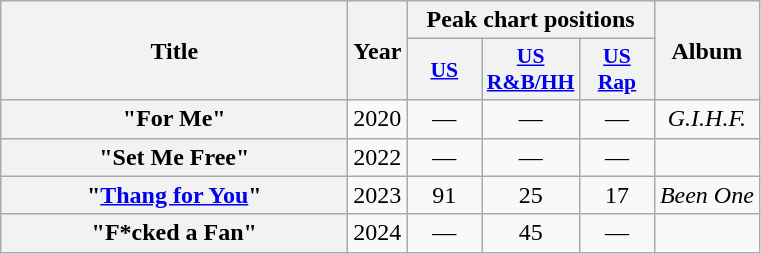<table class="wikitable plainrowheaders" style="text-align:center;">
<tr>
<th scope="col" rowspan="2" style="width:14em;">Title</th>
<th scope="col" rowspan="2">Year</th>
<th scope="col" colspan="3">Peak chart positions</th>
<th scope="col" rowspan="2">Album</th>
</tr>
<tr>
<th scope="col" style="width:3em;font-size:90%;"><a href='#'>US</a><br></th>
<th scope="col" style="width:3em; font-size:90%"><a href='#'>US<br>R&B/HH</a><br></th>
<th scope="col" style="width:3em; font-size:90%"><a href='#'>US<br>Rap</a><br></th>
</tr>
<tr>
<th scope="row">"For Me"<br></th>
<td>2020</td>
<td>—</td>
<td>—</td>
<td>—</td>
<td><em>G.I.H.F.</em></td>
</tr>
<tr>
<th scope="row">"Set Me Free"</th>
<td>2022</td>
<td>—</td>
<td>—</td>
<td>—</td>
<td></td>
</tr>
<tr>
<th scope="row">"<a href='#'>Thang for You</a>"<br></th>
<td>2023</td>
<td>91</td>
<td>25</td>
<td>17</td>
<td><em>Been One</em></td>
</tr>
<tr>
<th scope="row">"F*cked a Fan"<br></th>
<td>2024</td>
<td>—</td>
<td>45</td>
<td>—</td>
<td></td>
</tr>
</table>
